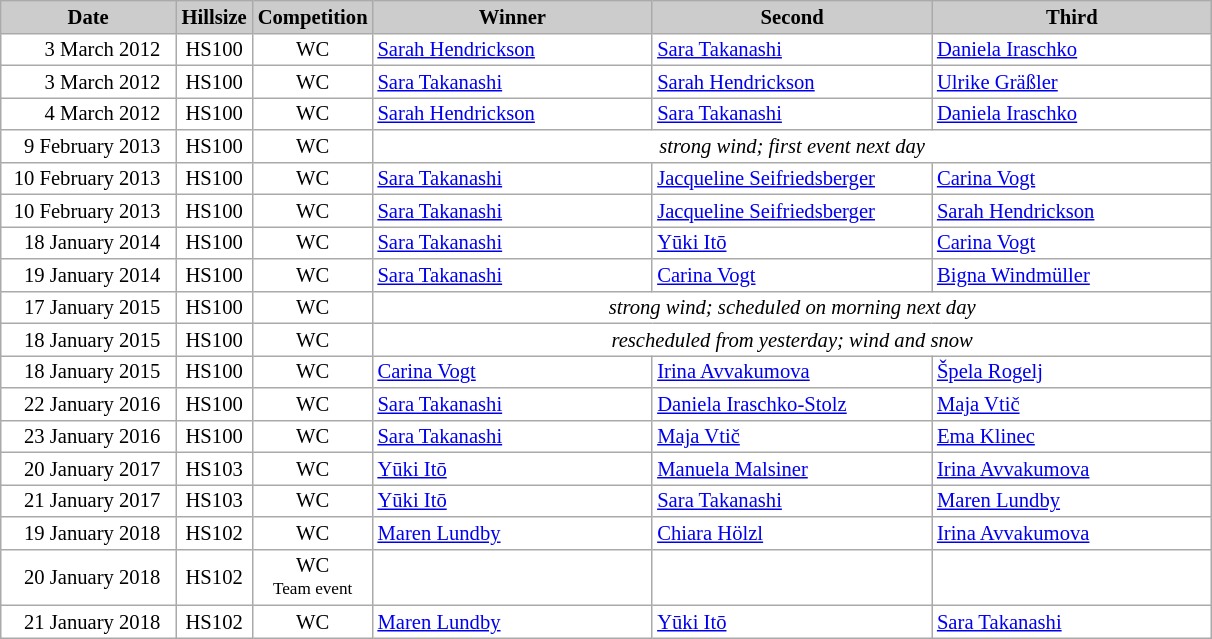<table class="wikitable plainrowheaders" style="background:#fff; font-size:86%; line-height:15px; border:grey solid 1px; border-collapse:collapse;">
<tr style="background:#ccc; text-align:center;">
<th style="background:#ccc;" width="110">Date</th>
<th style="background:#ccc;" width="45">Hillsize</th>
<th style="background:#ccc;" width="70">Competition</th>
<th style="background:#ccc;" width="180">Winner</th>
<th style="background:#ccc;" width="180">Second</th>
<th style="background:#ccc;" width="180">Third</th>
</tr>
<tr>
<td align=right>3 March 2012  </td>
<td align=center>HS100</td>
<td align=center>WC</td>
<td> <a href='#'>Sarah Hendrickson</a></td>
<td> <a href='#'>Sara Takanashi</a></td>
<td> <a href='#'>Daniela Iraschko</a></td>
</tr>
<tr>
<td align=right>3 March 2012  </td>
<td align=center>HS100</td>
<td align=center>WC</td>
<td> <a href='#'>Sara Takanashi</a></td>
<td> <a href='#'>Sarah Hendrickson</a></td>
<td> <a href='#'>Ulrike Gräßler</a></td>
</tr>
<tr>
<td align=right>4 March 2012  </td>
<td align=center>HS100</td>
<td align=center>WC</td>
<td> <a href='#'>Sarah Hendrickson</a></td>
<td> <a href='#'>Sara Takanashi</a></td>
<td> <a href='#'>Daniela Iraschko</a></td>
</tr>
<tr>
<td align=right>9 February 2013  </td>
<td align=center>HS100</td>
<td align=center>WC</td>
<td align=center colspan=3><em>strong wind; first event next day</em></td>
</tr>
<tr>
<td align=right>10 February 2013  </td>
<td align=center>HS100</td>
<td align=center>WC</td>
<td> <a href='#'>Sara Takanashi</a></td>
<td> <a href='#'>Jacqueline Seifriedsberger</a></td>
<td> <a href='#'>Carina Vogt</a></td>
</tr>
<tr>
<td align=right>10 February 2013  </td>
<td align=center>HS100</td>
<td align=center>WC</td>
<td> <a href='#'>Sara Takanashi</a></td>
<td> <a href='#'>Jacqueline Seifriedsberger</a></td>
<td> <a href='#'>Sarah Hendrickson</a></td>
</tr>
<tr>
<td align=right>18 January 2014  </td>
<td align=center>HS100</td>
<td align=center>WC</td>
<td> <a href='#'>Sara Takanashi</a></td>
<td> <a href='#'>Yūki Itō</a></td>
<td> <a href='#'>Carina Vogt</a></td>
</tr>
<tr>
<td align=right>19 January 2014  </td>
<td align=center>HS100</td>
<td align=center>WC</td>
<td> <a href='#'>Sara Takanashi</a></td>
<td> <a href='#'>Carina Vogt</a></td>
<td> <a href='#'>Bigna Windmüller</a></td>
</tr>
<tr>
<td align=right>17 January 2015  </td>
<td align=center>HS100</td>
<td align=center>WC</td>
<td align=center colspan=3><em>strong wind; scheduled on morning next day</em></td>
</tr>
<tr>
<td align=right>18 January 2015  </td>
<td align=center>HS100</td>
<td align=center>WC</td>
<td align=center colspan=3><em>rescheduled from yesterday; wind and snow</em></td>
</tr>
<tr>
<td align=right>18 January 2015  </td>
<td align=center>HS100</td>
<td align=center>WC</td>
<td> <a href='#'>Carina Vogt</a></td>
<td> <a href='#'>Irina Avvakumova</a></td>
<td> <a href='#'>Špela Rogelj</a></td>
</tr>
<tr>
<td align=right>22 January 2016  </td>
<td align=center>HS100</td>
<td align=center>WC</td>
<td> <a href='#'>Sara Takanashi</a></td>
<td> <a href='#'>Daniela Iraschko-Stolz</a></td>
<td> <a href='#'>Maja Vtič</a></td>
</tr>
<tr>
<td align=right>23 January 2016  </td>
<td align=center>HS100</td>
<td align=center>WC</td>
<td> <a href='#'>Sara Takanashi</a></td>
<td> <a href='#'>Maja Vtič</a></td>
<td> <a href='#'>Ema Klinec</a></td>
</tr>
<tr>
<td align=right>20 January 2017  </td>
<td align=center>HS103</td>
<td align=center>WC</td>
<td> <a href='#'>Yūki Itō</a></td>
<td> <a href='#'>Manuela Malsiner</a></td>
<td> <a href='#'>Irina Avvakumova</a></td>
</tr>
<tr>
<td align=right>21 January 2017  </td>
<td align=center>HS103</td>
<td align=center>WC</td>
<td> <a href='#'>Yūki Itō</a></td>
<td> <a href='#'>Sara Takanashi</a></td>
<td> <a href='#'>Maren Lundby</a></td>
</tr>
<tr>
<td align=right>19 January 2018  </td>
<td align=center>HS102</td>
<td align=center>WC</td>
<td> <a href='#'>Maren Lundby</a></td>
<td> <a href='#'>Chiara Hölzl</a></td>
<td> <a href='#'>Irina Avvakumova</a></td>
</tr>
<tr>
<td align=right>20 January 2018  </td>
<td align=center>HS102</td>
<td align=center>WC<br><small>Team event</small></td>
<td></td>
<td></td>
<td></td>
</tr>
<tr>
<td align=right>21 January 2018  </td>
<td align=center>HS102</td>
<td align=center>WC</td>
<td> <a href='#'>Maren Lundby</a></td>
<td> <a href='#'>Yūki Itō</a></td>
<td> <a href='#'>Sara Takanashi</a></td>
</tr>
</table>
